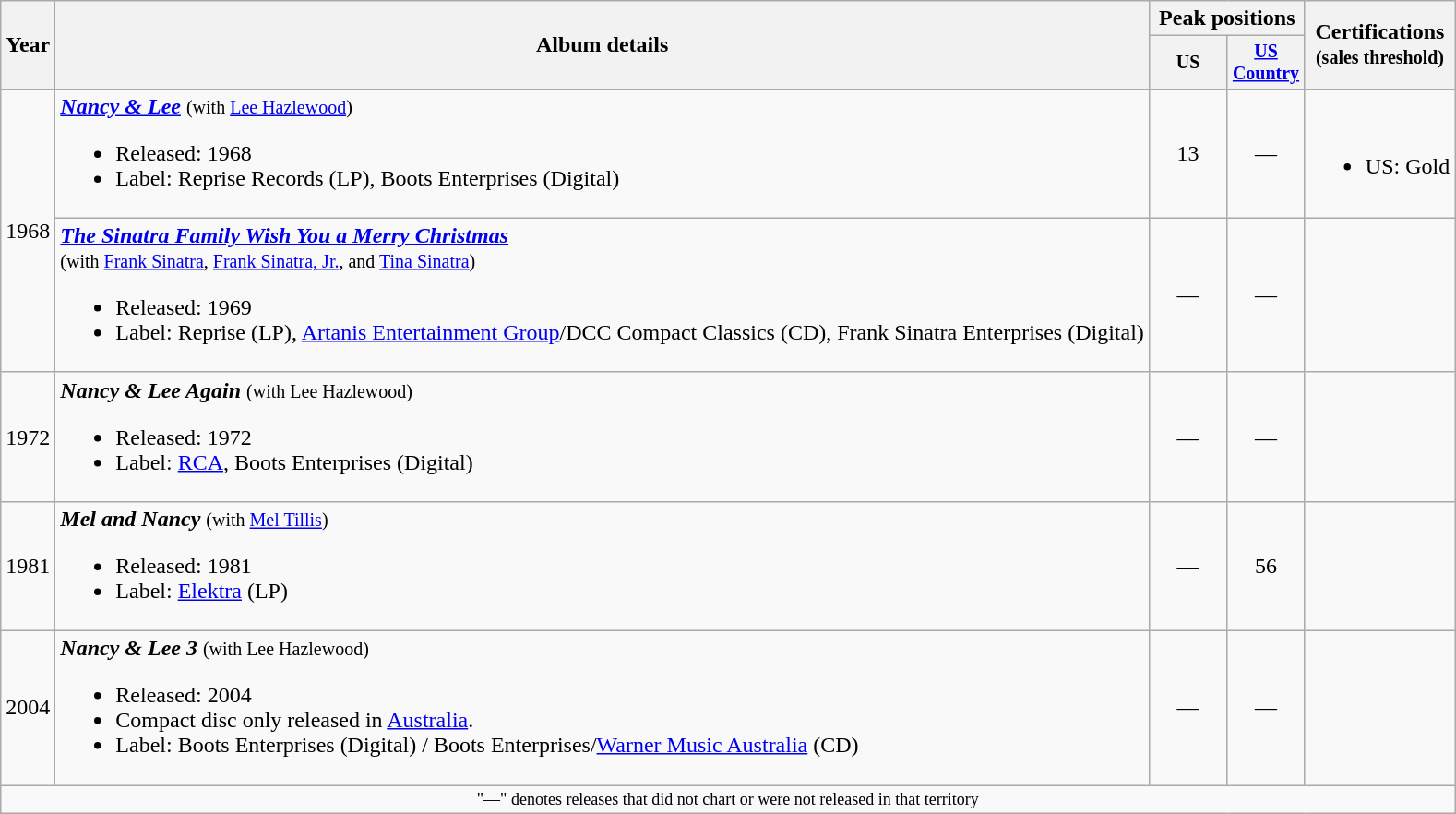<table class=wikitable style=text-align:center;>
<tr>
<th rowspan=2>Year</th>
<th rowspan=2>Album details</th>
<th colspan=2>Peak positions</th>
<th rowspan=2>Certifications<br><small>(sales threshold)</small></th>
</tr>
<tr style="font-size:smaller;">
<th width=50>US<br></th>
<th width=50><a href='#'>US Country</a><br></th>
</tr>
<tr>
<td rowspan=2>1968</td>
<td align=left><strong><em><a href='#'>Nancy & Lee</a></em></strong> <small>(with <a href='#'>Lee Hazlewood</a>)</small><br><ul><li>Released: 1968</li><li>Label: Reprise Records (LP), Boots Enterprises (Digital)</li></ul></td>
<td>13</td>
<td>—</td>
<td align=left><br><ul><li>US: Gold</li></ul></td>
</tr>
<tr>
<td align=left><strong><em><a href='#'>The Sinatra Family Wish You a Merry Christmas</a></em></strong><br><small>(with <a href='#'>Frank Sinatra</a>, <a href='#'>Frank Sinatra, Jr.</a>, and <a href='#'>Tina Sinatra</a>)</small><br><ul><li>Released: 1969</li><li>Label: Reprise (LP), <a href='#'>Artanis Entertainment Group</a>/DCC Compact Classics (CD), Frank Sinatra Enterprises (Digital)</li></ul></td>
<td>—</td>
<td>—</td>
<td></td>
</tr>
<tr>
<td>1972</td>
<td align=left><strong><em>Nancy & Lee Again</em></strong> <small>(with Lee Hazlewood)</small><br><ul><li>Released: 1972</li><li>Label: <a href='#'>RCA</a>, Boots Enterprises (Digital)</li></ul></td>
<td>—</td>
<td>—</td>
<td></td>
</tr>
<tr>
<td>1981</td>
<td align=left><strong><em>Mel and Nancy</em></strong> <small>(with <a href='#'>Mel Tillis</a>)</small><br><ul><li>Released: 1981</li><li>Label: <a href='#'>Elektra</a> (LP)</li></ul></td>
<td>—</td>
<td>56</td>
<td></td>
</tr>
<tr>
<td>2004</td>
<td align=left><strong><em>Nancy & Lee 3</em></strong> <small>(with Lee Hazlewood)</small><br><ul><li>Released: 2004</li><li>Compact disc only released in <a href='#'>Australia</a>.</li><li>Label: Boots Enterprises (Digital) / Boots Enterprises/<a href='#'>Warner Music Australia</a> (CD)</li></ul></td>
<td>—</td>
<td>—</td>
<td></td>
</tr>
<tr>
<td align="center" colspan="5" style="font-size: 9pt">"—" denotes releases that did not chart or were not released in that territory</td>
</tr>
</table>
